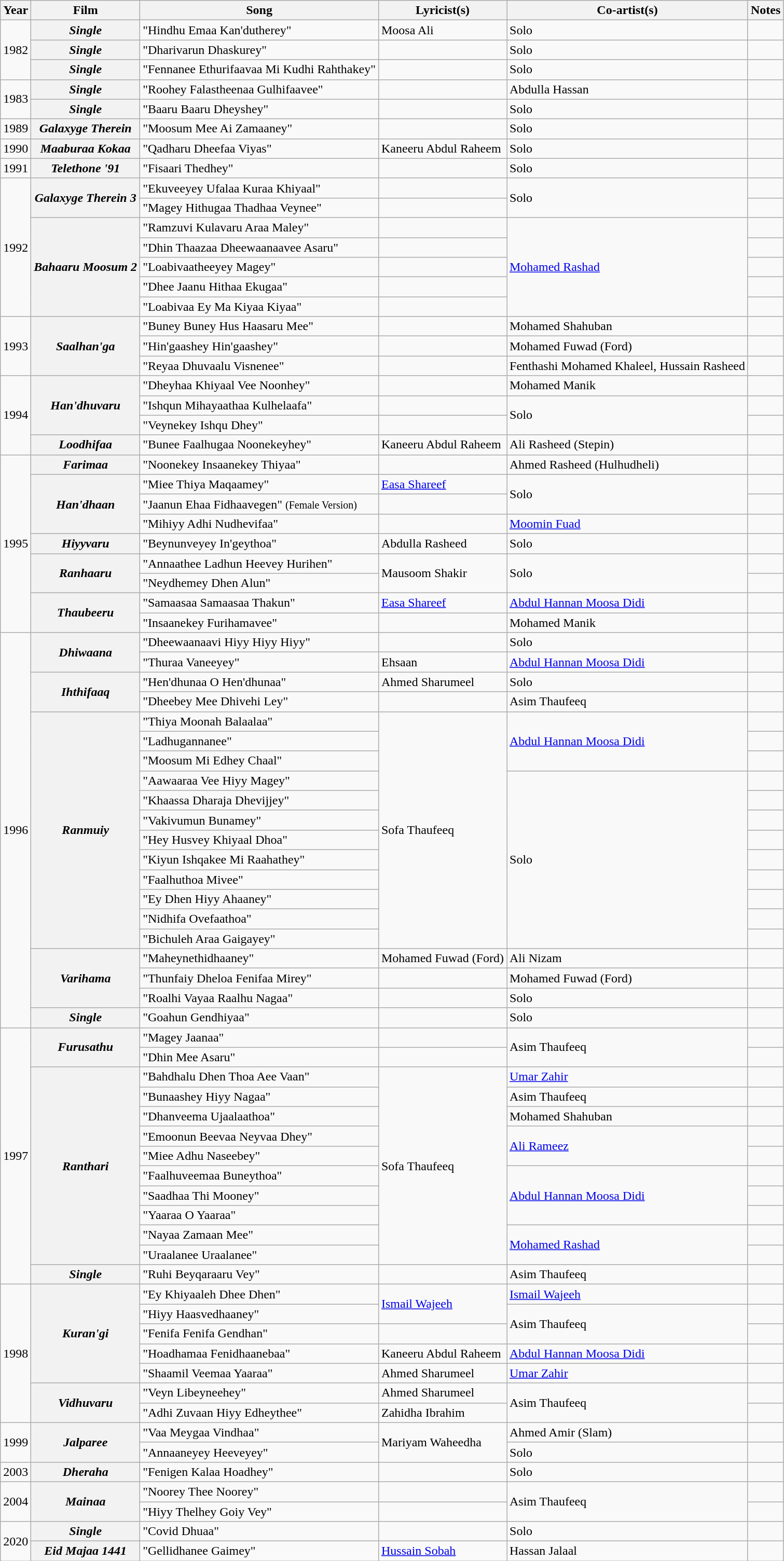<table class="wikitable plainrowheaders">
<tr>
<th scope="col">Year</th>
<th scope="col">Film</th>
<th scope="col">Song</th>
<th scope="col">Lyricist(s)</th>
<th scope="col">Co-artist(s)</th>
<th>Notes</th>
</tr>
<tr>
<td rowspan="3">1982</td>
<th scope="row"><em>Single</em></th>
<td>"Hindhu Emaa Kan'dutherey"</td>
<td>Moosa Ali</td>
<td>Solo</td>
<td></td>
</tr>
<tr>
<th scope="row"><em>Single</em></th>
<td>"Dharivarun Dhaskurey"</td>
<td></td>
<td>Solo</td>
<td></td>
</tr>
<tr>
<th scope="row"><em>Single</em></th>
<td>"Fennanee Ethurifaavaa Mi Kudhi Rahthakey"</td>
<td></td>
<td>Solo</td>
<td></td>
</tr>
<tr>
<td rowspan="2">1983</td>
<th scope="row"><em>Single</em></th>
<td>"Roohey Falastheenaa Gulhifaavee"</td>
<td></td>
<td>Abdulla Hassan</td>
<td></td>
</tr>
<tr>
<th scope="row"><em>Single</em></th>
<td>"Baaru Baaru Dheyshey"</td>
<td></td>
<td>Solo</td>
<td></td>
</tr>
<tr>
<td>1989</td>
<th scope="row"><em>Galaxyge Therein</em></th>
<td>"Moosum Mee Ai Zamaaney"</td>
<td></td>
<td>Solo</td>
<td></td>
</tr>
<tr>
<td>1990</td>
<th scope="row"><em>Maaburaa Kokaa</em></th>
<td>"Qadharu Dheefaa Viyas"</td>
<td>Kaneeru Abdul Raheem</td>
<td>Solo</td>
<td></td>
</tr>
<tr>
<td>1991</td>
<th scope="row"><em>Telethone '91</em></th>
<td>"Fisaari Thedhey"</td>
<td></td>
<td>Solo</td>
<td></td>
</tr>
<tr>
<td rowspan="7">1992</td>
<th rowspan="2" scope="row"><em>Galaxyge Therein 3</em></th>
<td>"Ekuveeyey Ufalaa Kuraa Khiyaal"</td>
<td></td>
<td rowspan="2">Solo</td>
<td></td>
</tr>
<tr>
<td>"Magey Hithugaa Thadhaa Veynee"</td>
<td></td>
<td></td>
</tr>
<tr>
<th rowspan="5" scope="row"><em>Bahaaru Moosum 2</em></th>
<td>"Ramzuvi Kulavaru Araa Maley"</td>
<td></td>
<td rowspan="5"><a href='#'>Mohamed Rashad</a></td>
<td></td>
</tr>
<tr>
<td>"Dhin Thaazaa Dheewaanaavee Asaru"</td>
<td></td>
<td></td>
</tr>
<tr>
<td>"Loabivaatheeyey Magey"</td>
<td></td>
<td></td>
</tr>
<tr>
<td>"Dhee Jaanu Hithaa Ekugaa"</td>
<td></td>
<td></td>
</tr>
<tr>
<td>"Loabivaa Ey Ma Kiyaa Kiyaa"</td>
<td></td>
<td></td>
</tr>
<tr>
<td rowspan="3">1993</td>
<th rowspan="3"><em>Saalhan'ga</em></th>
<td>"Buney Buney Hus Haasaru Mee"</td>
<td></td>
<td>Mohamed Shahuban</td>
<td></td>
</tr>
<tr>
<td>"Hin'gaashey Hin'gaashey"</td>
<td></td>
<td>Mohamed Fuwad (Ford)</td>
<td></td>
</tr>
<tr>
<td>"Reyaa Dhuvaalu Visnenee"</td>
<td></td>
<td>Fenthashi Mohamed Khaleel, Hussain Rasheed</td>
<td></td>
</tr>
<tr>
<td rowspan="4">1994</td>
<th rowspan="3" scope="row"><em>Han'dhuvaru</em></th>
<td>"Dheyhaa Khiyaal Vee Noonhey"</td>
<td></td>
<td>Mohamed Manik</td>
<td></td>
</tr>
<tr>
<td>"Ishqun Mihayaathaa Kulhelaafa"</td>
<td></td>
<td rowspan="2">Solo</td>
<td></td>
</tr>
<tr>
<td>"Veynekey Ishqu Dhey"</td>
<td></td>
<td></td>
</tr>
<tr>
<th scope="row"><em>Loodhifaa</em></th>
<td>"Bunee Faalhugaa Noonekeyhey"</td>
<td>Kaneeru Abdul Raheem</td>
<td>Ali Rasheed (Stepin)</td>
<td></td>
</tr>
<tr>
<td rowspan="9">1995</td>
<th scope="row"><em>Farimaa</em></th>
<td>"Noonekey Insaanekey Thiyaa"</td>
<td></td>
<td>Ahmed Rasheed (Hulhudheli)</td>
<td></td>
</tr>
<tr>
<th rowspan="3" scope="row"><em>Han'dhaan</em></th>
<td>"Miee Thiya Maqaamey"</td>
<td><a href='#'>Easa Shareef</a></td>
<td rowspan="2">Solo</td>
<td></td>
</tr>
<tr>
<td>"Jaanun Ehaa Fidhaavegen" <small>(Female Version)</small></td>
<td></td>
<td></td>
</tr>
<tr>
<td>"Mihiyy Adhi Nudhevifaa"</td>
<td></td>
<td><a href='#'>Moomin Fuad</a></td>
<td></td>
</tr>
<tr>
<th scope="row"><em>Hiyyvaru</em></th>
<td>"Beynunveyey In'geythoa"</td>
<td>Abdulla Rasheed</td>
<td>Solo</td>
<td></td>
</tr>
<tr>
<th rowspan="2" scope="row"><em>Ranhaaru</em></th>
<td>"Annaathee Ladhun Heevey Hurihen"</td>
<td rowspan="2">Mausoom Shakir</td>
<td rowspan="2">Solo</td>
<td></td>
</tr>
<tr>
<td>"Neydhemey Dhen Alun"</td>
<td></td>
</tr>
<tr>
<th rowspan="2" scope="row"><em>Thaubeeru</em></th>
<td>"Samaasaa Samaasaa Thakun"</td>
<td><a href='#'>Easa Shareef</a></td>
<td><a href='#'>Abdul Hannan Moosa Didi</a></td>
<td></td>
</tr>
<tr>
<td>"Insaanekey Furihamavee"</td>
<td></td>
<td>Mohamed Manik</td>
<td></td>
</tr>
<tr>
<td rowspan="20">1996</td>
<th rowspan="2"><em>Dhiwaana</em></th>
<td>"Dheewaanaavi Hiyy Hiyy Hiyy"</td>
<td></td>
<td>Solo</td>
<td></td>
</tr>
<tr>
<td>"Thuraa Vaneeyey"</td>
<td>Ehsaan</td>
<td><a href='#'>Abdul Hannan Moosa Didi</a></td>
<td></td>
</tr>
<tr>
<th rowspan="2" scope="row"><em>Ihthifaaq</em></th>
<td>"Hen'dhunaa O Hen'dhunaa"</td>
<td>Ahmed Sharumeel</td>
<td>Solo</td>
<td></td>
</tr>
<tr>
<td>"Dheebey Mee Dhivehi Ley"</td>
<td></td>
<td>Asim Thaufeeq</td>
<td></td>
</tr>
<tr>
<th rowspan="12" scope="row"><em>Ranmuiy</em></th>
<td>"Thiya Moonah Balaalaa"</td>
<td rowspan="12">Sofa Thaufeeq</td>
<td rowspan="3"><a href='#'>Abdul Hannan Moosa Didi</a></td>
<td></td>
</tr>
<tr>
<td>"Ladhugannanee"</td>
<td></td>
</tr>
<tr>
<td>"Moosum Mi Edhey Chaal"</td>
<td></td>
</tr>
<tr>
<td>"Aawaaraa Vee Hiyy Magey"</td>
<td rowspan="9">Solo</td>
<td></td>
</tr>
<tr>
<td>"Khaassa Dharaja Dhevijjey"</td>
<td></td>
</tr>
<tr>
<td>"Vakivumun Bunamey"</td>
<td></td>
</tr>
<tr>
<td>"Hey Husvey Khiyaal Dhoa"</td>
<td></td>
</tr>
<tr>
<td>"Kiyun Ishqakee Mi Raahathey"</td>
<td></td>
</tr>
<tr>
<td>"Faalhuthoa Mivee"</td>
<td></td>
</tr>
<tr>
<td>"Ey Dhen Hiyy Ahaaney"</td>
<td></td>
</tr>
<tr>
<td>"Nidhifa Ovefaathoa"</td>
<td></td>
</tr>
<tr>
<td>"Bichuleh Araa Gaigayey"</td>
<td></td>
</tr>
<tr>
<th rowspan="3" scope"row"><em>Varihama</em></th>
<td>"Maheynethidhaaney"</td>
<td>Mohamed Fuwad (Ford)</td>
<td>Ali Nizam</td>
<td></td>
</tr>
<tr>
<td>"Thunfaiy Dheloa Fenifaa Mirey"</td>
<td></td>
<td>Mohamed Fuwad (Ford)</td>
<td></td>
</tr>
<tr>
<td>"Roalhi Vayaa Raalhu Nagaa"</td>
<td></td>
<td>Solo</td>
<td></td>
</tr>
<tr>
<th scope="row"><em>Single</em></th>
<td>"Goahun Gendhiyaa"</td>
<td></td>
<td>Solo</td>
<td></td>
</tr>
<tr>
<td rowspan="13">1997</td>
<th rowspan="2" scope="row"><em>Furusathu</em></th>
<td>"Magey Jaanaa"</td>
<td></td>
<td rowspan="2">Asim Thaufeeq</td>
<td></td>
</tr>
<tr>
<td>"Dhin Mee Asaru"</td>
<td></td>
<td></td>
</tr>
<tr>
<th rowspan="10" scope="row"><em>Ranthari</em></th>
<td>"Bahdhalu Dhen Thoa Aee Vaan"</td>
<td rowspan="10">Sofa Thaufeeq</td>
<td><a href='#'>Umar Zahir</a></td>
<td></td>
</tr>
<tr>
<td>"Bunaashey Hiyy Nagaa"</td>
<td>Asim Thaufeeq</td>
<td></td>
</tr>
<tr>
<td>"Dhanveema Ujaalaathoa"</td>
<td>Mohamed Shahuban</td>
<td></td>
</tr>
<tr>
<td>"Emoonun Beevaa Neyvaa Dhey"</td>
<td rowspan="2"><a href='#'>Ali Rameez</a></td>
<td></td>
</tr>
<tr>
<td>"Miee Adhu Naseebey"</td>
<td></td>
</tr>
<tr>
<td>"Faalhuveemaa Buneythoa"</td>
<td rowspan="3"><a href='#'>Abdul Hannan Moosa Didi</a></td>
<td></td>
</tr>
<tr>
<td>"Saadhaa Thi Mooney"</td>
<td></td>
</tr>
<tr>
<td>"Yaaraa O Yaaraa"</td>
<td></td>
</tr>
<tr>
<td>"Nayaa Zamaan Mee"</td>
<td rowspan="2"><a href='#'>Mohamed Rashad</a></td>
<td></td>
</tr>
<tr>
<td>"Uraalanee Uraalanee"</td>
<td></td>
</tr>
<tr>
<th scope="row"><em>Single</em></th>
<td>"Ruhi Beyqaraaru Vey"</td>
<td></td>
<td>Asim Thaufeeq</td>
<td></td>
</tr>
<tr>
<td rowspan="7">1998</td>
<th rowspan="5"><em>Kuran'gi</em></th>
<td>"Ey Khiyaaleh Dhee Dhen"</td>
<td rowspan="2"><a href='#'>Ismail Wajeeh</a></td>
<td><a href='#'>Ismail Wajeeh</a></td>
<td></td>
</tr>
<tr>
<td>"Hiyy Haasvedhaaney"</td>
<td rowspan="2">Asim Thaufeeq</td>
<td></td>
</tr>
<tr>
<td>"Fenifa Fenifa Gendhan"</td>
<td></td>
<td></td>
</tr>
<tr>
<td>"Hoadhamaa Fenidhaanebaa"</td>
<td>Kaneeru Abdul Raheem</td>
<td><a href='#'>Abdul Hannan Moosa Didi</a></td>
<td></td>
</tr>
<tr>
<td>"Shaamil Veemaa Yaaraa"</td>
<td>Ahmed Sharumeel</td>
<td><a href='#'>Umar Zahir</a></td>
<td></td>
</tr>
<tr>
<th rowspan="2" scope="row"><em>Vidhuvaru</em></th>
<td>"Veyn Libeyneehey"</td>
<td>Ahmed Sharumeel</td>
<td rowspan="2">Asim Thaufeeq</td>
<td></td>
</tr>
<tr>
<td>"Adhi Zuvaan Hiyy Edheythee"</td>
<td>Zahidha Ibrahim</td>
<td></td>
</tr>
<tr>
<td rowspan="2">1999</td>
<th rowspan="2" scope="row"><em>Jalparee</em></th>
<td>"Vaa Meygaa Vindhaa"</td>
<td rowspan="2">Mariyam Waheedha</td>
<td>Ahmed Amir (Slam)</td>
<td></td>
</tr>
<tr>
<td>"Annaaneyey Heeveyey"</td>
<td>Solo</td>
<td></td>
</tr>
<tr>
<td>2003</td>
<th scope="row"><em>Dheraha</em></th>
<td>"Fenigen Kalaa Hoadhey"</td>
<td></td>
<td>Solo</td>
<td></td>
</tr>
<tr>
<td rowspan="2">2004</td>
<th rowspan="2" scope="row"><em>Mainaa</em></th>
<td>"Noorey Thee Noorey"</td>
<td></td>
<td rowspan="2">Asim Thaufeeq</td>
<td></td>
</tr>
<tr>
<td>"Hiyy Thelhey Goiy Vey"</td>
<td></td>
<td></td>
</tr>
<tr>
<td rowspan="2">2020</td>
<th scope="row"><em>Single</em></th>
<td>"Covid Dhuaa"</td>
<td></td>
<td>Solo</td>
<td></td>
</tr>
<tr>
<th scope="row"><em>Eid Majaa 1441</em></th>
<td>"Gellidhanee Gaimey"</td>
<td><a href='#'>Hussain Sobah</a></td>
<td>Hassan Jalaal</td>
<td></td>
</tr>
</table>
